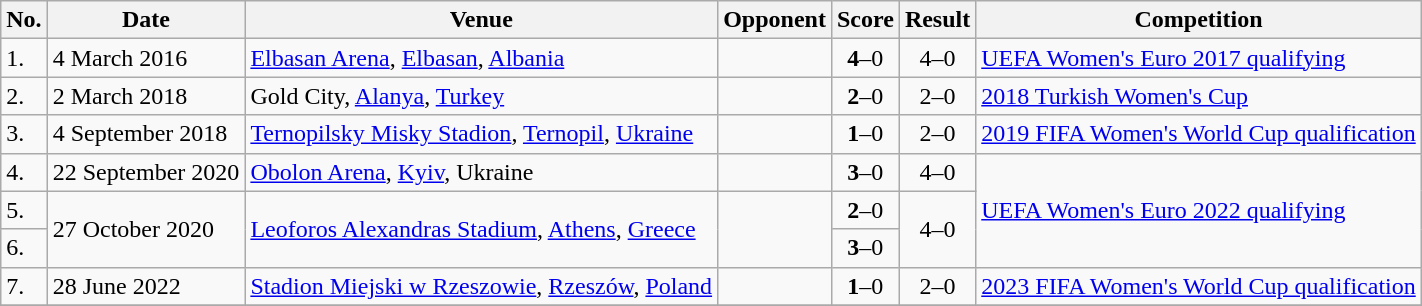<table class="wikitable">
<tr>
<th>No.</th>
<th>Date</th>
<th>Venue</th>
<th>Opponent</th>
<th>Score</th>
<th>Result</th>
<th>Competition</th>
</tr>
<tr>
<td>1.</td>
<td>4 March 2016</td>
<td><a href='#'>Elbasan Arena</a>, <a href='#'>Elbasan</a>, <a href='#'>Albania</a></td>
<td></td>
<td align=center><strong>4</strong>–0</td>
<td align=center>4–0</td>
<td><a href='#'>UEFA Women's Euro 2017 qualifying</a></td>
</tr>
<tr>
<td>2.</td>
<td>2 March 2018</td>
<td>Gold City, <a href='#'>Alanya</a>, <a href='#'>Turkey</a></td>
<td></td>
<td align=center><strong>2</strong>–0</td>
<td align=center>2–0</td>
<td><a href='#'>2018 Turkish Women's Cup</a></td>
</tr>
<tr>
<td>3.</td>
<td>4 September 2018</td>
<td><a href='#'>Ternopilsky Misky Stadion</a>, <a href='#'>Ternopil</a>, <a href='#'>Ukraine</a></td>
<td></td>
<td align=center><strong>1</strong>–0</td>
<td align=center>2–0</td>
<td><a href='#'>2019 FIFA Women's World Cup qualification</a></td>
</tr>
<tr>
<td>4.</td>
<td>22 September 2020</td>
<td><a href='#'>Obolon Arena</a>, <a href='#'>Kyiv</a>, Ukraine</td>
<td></td>
<td align=center><strong>3</strong>–0</td>
<td align=center>4–0</td>
<td rowspan=3><a href='#'>UEFA Women's Euro 2022 qualifying</a></td>
</tr>
<tr>
<td>5.</td>
<td rowspan=2>27 October 2020</td>
<td rowspan=2><a href='#'>Leoforos Alexandras Stadium</a>, <a href='#'>Athens</a>, <a href='#'>Greece</a></td>
<td rowspan=2></td>
<td align=center><strong>2</strong>–0</td>
<td rowspan=2 align=center>4–0</td>
</tr>
<tr>
<td>6.</td>
<td align=center><strong>3</strong>–0</td>
</tr>
<tr>
<td>7.</td>
<td>28 June 2022</td>
<td><a href='#'>Stadion Miejski w Rzeszowie</a>, <a href='#'>Rzeszów</a>, <a href='#'>Poland</a></td>
<td></td>
<td align=center><strong>1</strong>–0</td>
<td align=center>2–0</td>
<td><a href='#'>2023 FIFA Women's World Cup qualification</a></td>
</tr>
<tr>
</tr>
</table>
